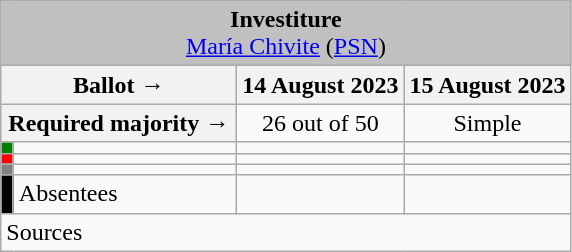<table class="wikitable" style="text-align:center;">
<tr>
<td colspan="4" align="center" bgcolor="#C0C0C0"><strong>Investiture</strong><br><a href='#'>María Chivite</a> (<a href='#'>PSN</a>)</td>
</tr>
<tr>
<th colspan="2" width="150px">Ballot →</th>
<th>14 August 2023</th>
<th>15 August 2023</th>
</tr>
<tr>
<th colspan="2">Required majority →</th>
<td>26 out of 50 </td>
<td>Simple </td>
</tr>
<tr>
<th width="1px" style="background:green;"></th>
<td align="left"></td>
<td></td>
<td></td>
</tr>
<tr>
<th style="color:inherit;background:red;"></th>
<td align="left"></td>
<td></td>
<td></td>
</tr>
<tr>
<th style="color:inherit;background:gray;"></th>
<td align="left"></td>
<td></td>
<td></td>
</tr>
<tr>
<th style="color:inherit;background:black;"></th>
<td align="left"><span>Absentees</span></td>
<td></td>
<td></td>
</tr>
<tr>
<td align="left" colspan="4">Sources</td>
</tr>
</table>
